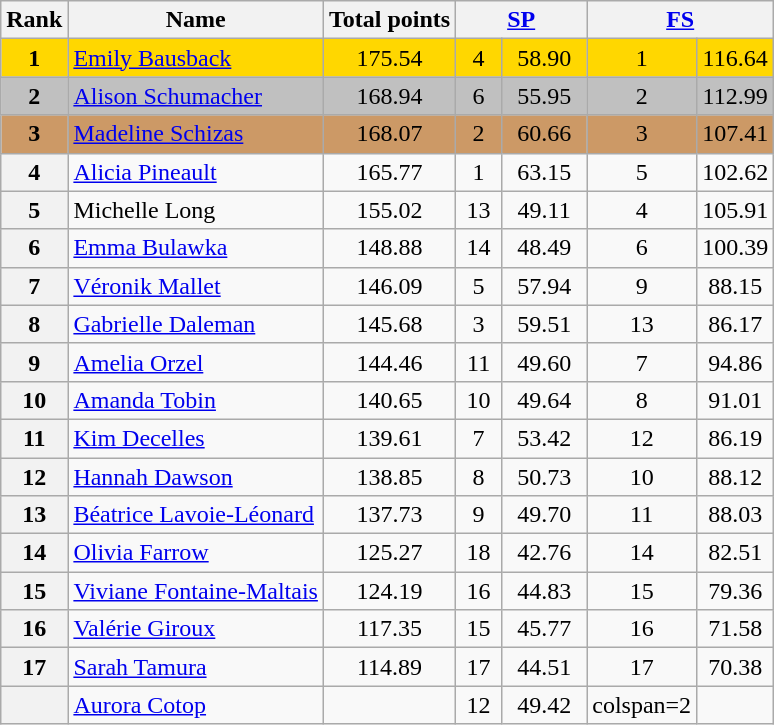<table class="wikitable sortable">
<tr>
<th>Rank</th>
<th>Name</th>
<th>Total points</th>
<th colspan="2" width="80px"><a href='#'>SP</a></th>
<th colspan="2" width="80px"><a href='#'>FS</a></th>
</tr>
<tr bgcolor="gold">
<td align="center"><strong>1</strong></td>
<td><a href='#'>Emily Bausback</a></td>
<td align="center">175.54</td>
<td align="center">4</td>
<td align="center">58.90</td>
<td align="center">1</td>
<td align="center">116.64</td>
</tr>
<tr bgcolor="silver">
<td align="center"><strong>2</strong></td>
<td><a href='#'>Alison Schumacher</a></td>
<td align="center">168.94</td>
<td align="center">6</td>
<td align="center">55.95</td>
<td align="center">2</td>
<td align="center">112.99</td>
</tr>
<tr bgcolor="cc9966">
<td align="center"><strong>3</strong></td>
<td><a href='#'>Madeline Schizas</a></td>
<td align="center">168.07</td>
<td align="center">2</td>
<td align="center">60.66</td>
<td align="center">3</td>
<td align="center">107.41</td>
</tr>
<tr>
<th>4</th>
<td><a href='#'>Alicia Pineault</a></td>
<td align="center">165.77</td>
<td align="center">1</td>
<td align="center">63.15</td>
<td align="center">5</td>
<td align="center">102.62</td>
</tr>
<tr>
<th>5</th>
<td>Michelle Long</td>
<td align="center">155.02</td>
<td align="center">13</td>
<td align="center">49.11</td>
<td align="center">4</td>
<td align="center">105.91</td>
</tr>
<tr>
<th>6</th>
<td><a href='#'>Emma Bulawka</a></td>
<td align="center">148.88</td>
<td align="center">14</td>
<td align="center">48.49</td>
<td align="center">6</td>
<td align="center">100.39</td>
</tr>
<tr>
<th>7</th>
<td><a href='#'>Véronik Mallet</a></td>
<td align="center">146.09</td>
<td align="center">5</td>
<td align="center">57.94</td>
<td align="center">9</td>
<td align="center">88.15</td>
</tr>
<tr>
<th>8</th>
<td><a href='#'>Gabrielle Daleman</a></td>
<td align="center">145.68</td>
<td align="center">3</td>
<td align="center">59.51</td>
<td align="center">13</td>
<td align="center">86.17</td>
</tr>
<tr>
<th>9</th>
<td><a href='#'>Amelia Orzel</a></td>
<td align="center">144.46</td>
<td align="center">11</td>
<td align="center">49.60</td>
<td align="center">7</td>
<td align="center">94.86</td>
</tr>
<tr>
<th>10</th>
<td><a href='#'>Amanda Tobin</a></td>
<td align="center">140.65</td>
<td align="center">10</td>
<td align="center">49.64</td>
<td align="center">8</td>
<td align="center">91.01</td>
</tr>
<tr>
<th>11</th>
<td><a href='#'>Kim Decelles</a></td>
<td align="center">139.61</td>
<td align="center">7</td>
<td align="center">53.42</td>
<td align="center">12</td>
<td align="center">86.19</td>
</tr>
<tr>
<th>12</th>
<td><a href='#'>Hannah Dawson</a></td>
<td align="center">138.85</td>
<td align="center">8</td>
<td align="center">50.73</td>
<td align="center">10</td>
<td align="center">88.12</td>
</tr>
<tr>
<th>13</th>
<td><a href='#'>Béatrice Lavoie-Léonard</a></td>
<td align="center">137.73</td>
<td align="center">9</td>
<td align="center">49.70</td>
<td align="center">11</td>
<td align="center">88.03</td>
</tr>
<tr>
<th>14</th>
<td><a href='#'>Olivia Farrow</a></td>
<td align="center">125.27</td>
<td align="center">18</td>
<td align="center">42.76</td>
<td align="center">14</td>
<td align="center">82.51</td>
</tr>
<tr>
<th>15</th>
<td><a href='#'>Viviane Fontaine-Maltais</a></td>
<td align="center">124.19</td>
<td align="center">16</td>
<td align="center">44.83</td>
<td align="center">15</td>
<td align="center">79.36</td>
</tr>
<tr>
<th>16</th>
<td><a href='#'>Valérie Giroux</a></td>
<td align="center">117.35</td>
<td align="center">15</td>
<td align="center">45.77</td>
<td align="center">16</td>
<td align="center">71.58</td>
</tr>
<tr>
<th>17</th>
<td><a href='#'>Sarah Tamura</a></td>
<td align="center">114.89</td>
<td align="center">17</td>
<td align="center">44.51</td>
<td align="center">17</td>
<td align="center">70.38</td>
</tr>
<tr>
<th></th>
<td><a href='#'>Aurora Cotop</a></td>
<td></td>
<td align="center">12</td>
<td align="center">49.42</td>
<td>colspan=2 </td>
</tr>
</table>
